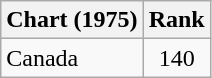<table class="wikitable">
<tr>
<th>Chart (1975)</th>
<th>Rank</th>
</tr>
<tr>
<td>Canada</td>
<td style="text-align:center;">140</td>
</tr>
</table>
